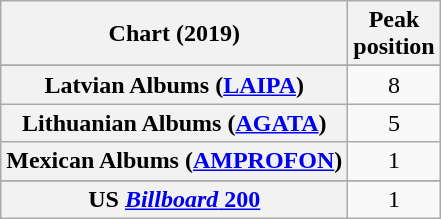<table class="wikitable sortable plainrowheaders" style="text-align:center">
<tr>
<th scope="col">Chart (2019)</th>
<th scope="col">Peak<br>position</th>
</tr>
<tr>
</tr>
<tr>
</tr>
<tr>
</tr>
<tr>
</tr>
<tr>
</tr>
<tr>
</tr>
<tr>
</tr>
<tr>
</tr>
<tr>
</tr>
<tr>
</tr>
<tr>
</tr>
<tr>
</tr>
<tr>
</tr>
<tr>
<th scope="row">Latvian Albums (<a href='#'>LAIPA</a>)</th>
<td>8</td>
</tr>
<tr>
<th scope="row">Lithuanian Albums (<a href='#'>AGATA</a>)</th>
<td>5</td>
</tr>
<tr>
<th scope="row">Mexican Albums (<a href='#'>AMPROFON</a>)</th>
<td>1</td>
</tr>
<tr>
</tr>
<tr>
</tr>
<tr>
</tr>
<tr>
</tr>
<tr>
</tr>
<tr>
</tr>
<tr>
</tr>
<tr>
</tr>
<tr>
<th scope="row">US <a href='#'><em>Billboard</em> 200</a></th>
<td>1</td>
</tr>
</table>
